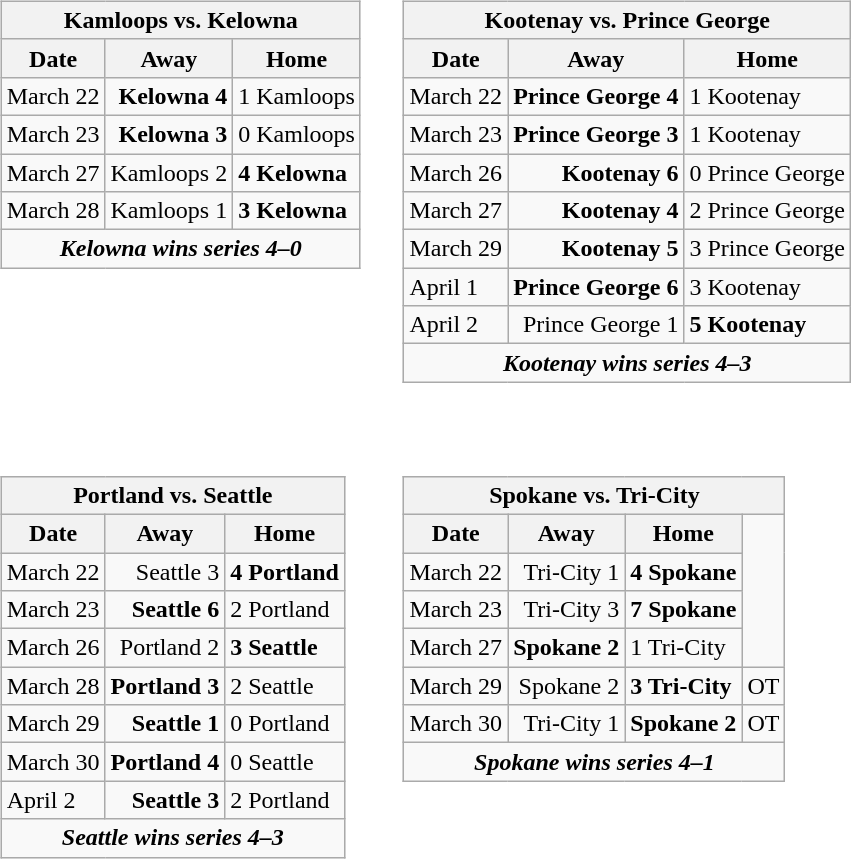<table cellspacing="10">
<tr>
<td valign="top"><br><table class="wikitable">
<tr>
<th bgcolor="#DDDDDD" colspan="4">Kamloops vs. Kelowna</th>
</tr>
<tr>
<th>Date</th>
<th>Away</th>
<th>Home</th>
</tr>
<tr>
<td>March 22</td>
<td align="right"><strong>Kelowna 4</strong></td>
<td>1 Kamloops</td>
</tr>
<tr>
<td>March 23</td>
<td align="right"><strong>Kelowna 3</strong></td>
<td>0 Kamloops</td>
</tr>
<tr>
<td>March 27</td>
<td align="right">Kamloops 2</td>
<td><strong>4 Kelowna</strong></td>
</tr>
<tr>
<td>March 28</td>
<td align="right">Kamloops 1</td>
<td><strong>3 Kelowna</strong></td>
</tr>
<tr align="center">
<td colspan="4"><strong><em>Kelowna wins series 4–0</em></strong></td>
</tr>
</table>
</td>
<td valign="top"><br><table class="wikitable">
<tr>
<th bgcolor="#DDDDDD" colspan="4">Kootenay vs. Prince George</th>
</tr>
<tr>
<th>Date</th>
<th>Away</th>
<th>Home</th>
</tr>
<tr>
<td>March 22</td>
<td align="right"><strong>Prince George 4</strong></td>
<td>1 Kootenay</td>
</tr>
<tr>
<td>March 23</td>
<td align="right"><strong>Prince George 3</strong></td>
<td>1 Kootenay</td>
</tr>
<tr>
<td>March 26</td>
<td align="right"><strong>Kootenay 6</strong></td>
<td>0 Prince George</td>
</tr>
<tr>
<td>March 27</td>
<td align="right"><strong>Kootenay 4</strong></td>
<td>2 Prince George</td>
</tr>
<tr>
<td>March 29</td>
<td align="right"><strong>Kootenay 5</strong></td>
<td>3 Prince George</td>
</tr>
<tr>
<td>April 1</td>
<td align="right"><strong>Prince George 6</strong></td>
<td>3 Kootenay</td>
</tr>
<tr>
<td>April 2</td>
<td align="right">Prince George 1</td>
<td><strong>5 Kootenay</strong></td>
</tr>
<tr align="center">
<td colspan="4"><strong><em>Kootenay wins series 4–3</em></strong></td>
</tr>
</table>
</td>
</tr>
<tr>
<td valign="top"><br><table class="wikitable">
<tr>
<th bgcolor="#DDDDDD" colspan="4">Portland vs. Seattle</th>
</tr>
<tr>
<th>Date</th>
<th>Away</th>
<th>Home</th>
</tr>
<tr>
<td>March 22</td>
<td align="right">Seattle 3</td>
<td><strong>4 Portland</strong></td>
</tr>
<tr>
<td>March 23</td>
<td align="right"><strong>Seattle 6</strong></td>
<td>2 Portland</td>
</tr>
<tr>
<td>March 26</td>
<td align="right">Portland 2</td>
<td><strong>3 Seattle</strong></td>
</tr>
<tr>
<td>March 28</td>
<td align="right"><strong>Portland 3</strong></td>
<td>2 Seattle</td>
</tr>
<tr>
<td>March 29</td>
<td align="right"><strong>Seattle 1</strong></td>
<td>0 Portland</td>
</tr>
<tr>
<td>March 30</td>
<td align="right"><strong>Portland 4</strong></td>
<td>0 Seattle</td>
</tr>
<tr>
<td>April 2</td>
<td align="right"><strong>Seattle 3</strong></td>
<td>2 Portland</td>
</tr>
<tr align="center">
<td colspan="4"><strong><em>Seattle wins series 4–3</em></strong></td>
</tr>
</table>
</td>
<td valign="top"><br><table class="wikitable">
<tr>
<th bgcolor="#DDDDDD" colspan="4">Spokane vs. Tri-City</th>
</tr>
<tr>
<th>Date</th>
<th>Away</th>
<th>Home</th>
</tr>
<tr>
<td>March 22</td>
<td align="right">Tri-City 1</td>
<td><strong>4 Spokane</strong></td>
</tr>
<tr>
<td>March 23</td>
<td align="right">Tri-City 3</td>
<td><strong>7 Spokane</strong></td>
</tr>
<tr>
<td>March 27</td>
<td align="right"><strong>Spokane 2</strong></td>
<td>1 Tri-City</td>
</tr>
<tr>
<td>March 29</td>
<td align="right">Spokane 2</td>
<td><strong>3 Tri-City</strong></td>
<td>OT</td>
</tr>
<tr>
<td>March 30</td>
<td align="right">Tri-City 1</td>
<td><strong>Spokane 2</strong></td>
<td>OT</td>
</tr>
<tr align="center">
<td colspan="4"><strong><em>Spokane wins series 4–1</em></strong></td>
</tr>
</table>
</td>
</tr>
</table>
